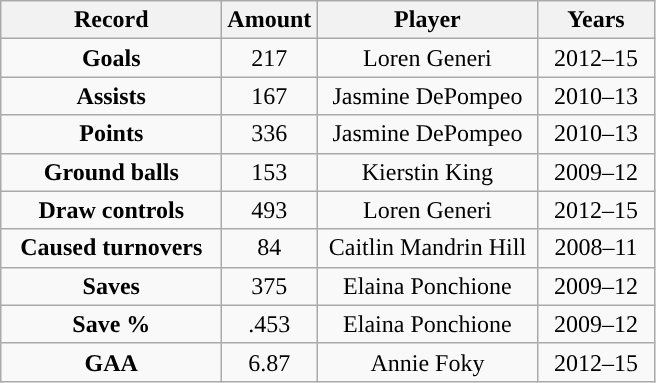<table class="wikitable">
<tr>
<th style="width:140px; ">Record</th>
<th style="width:35px; ">Amount</th>
<th style="width:140px; ">Player</th>
<th style="width:70px; ">Years</th>
</tr>
<tr style="text-align:center;">
<td><strong>Goals</strong></td>
<td>217</td>
<td>Loren Generi</td>
<td>2012–15</td>
</tr>
<tr style="text-align:center;">
<td><strong>Assists</strong></td>
<td>167</td>
<td>Jasmine DePompeo</td>
<td>2010–13</td>
</tr>
<tr style="text-align:center;">
<td><strong>Points</strong></td>
<td>336</td>
<td>Jasmine DePompeo</td>
<td>2010–13</td>
</tr>
<tr style="text-align:center;">
<td><strong>Ground balls</strong></td>
<td>153</td>
<td>Kierstin King</td>
<td>2009–12</td>
</tr>
<tr style="text-align:center;">
<td><strong>Draw controls</strong></td>
<td>493</td>
<td>Loren Generi</td>
<td>2012–15</td>
</tr>
<tr style="text-align:center;">
<td><strong>Caused turnovers</strong></td>
<td>84</td>
<td>Caitlin Mandrin Hill</td>
<td>2008–11</td>
</tr>
<tr style="text-align:center;">
<td><strong>Saves</strong></td>
<td>375</td>
<td>Elaina Ponchione</td>
<td>2009–12</td>
</tr>
<tr style="text-align:center;">
<td><strong>Save %</strong></td>
<td>.453</td>
<td>Elaina Ponchione</td>
<td>2009–12</td>
</tr>
<tr style="text-align:center;">
<td><strong>GAA</strong></td>
<td>6.87</td>
<td>Annie Foky</td>
<td>2012–15</td>
</tr>
</table>
